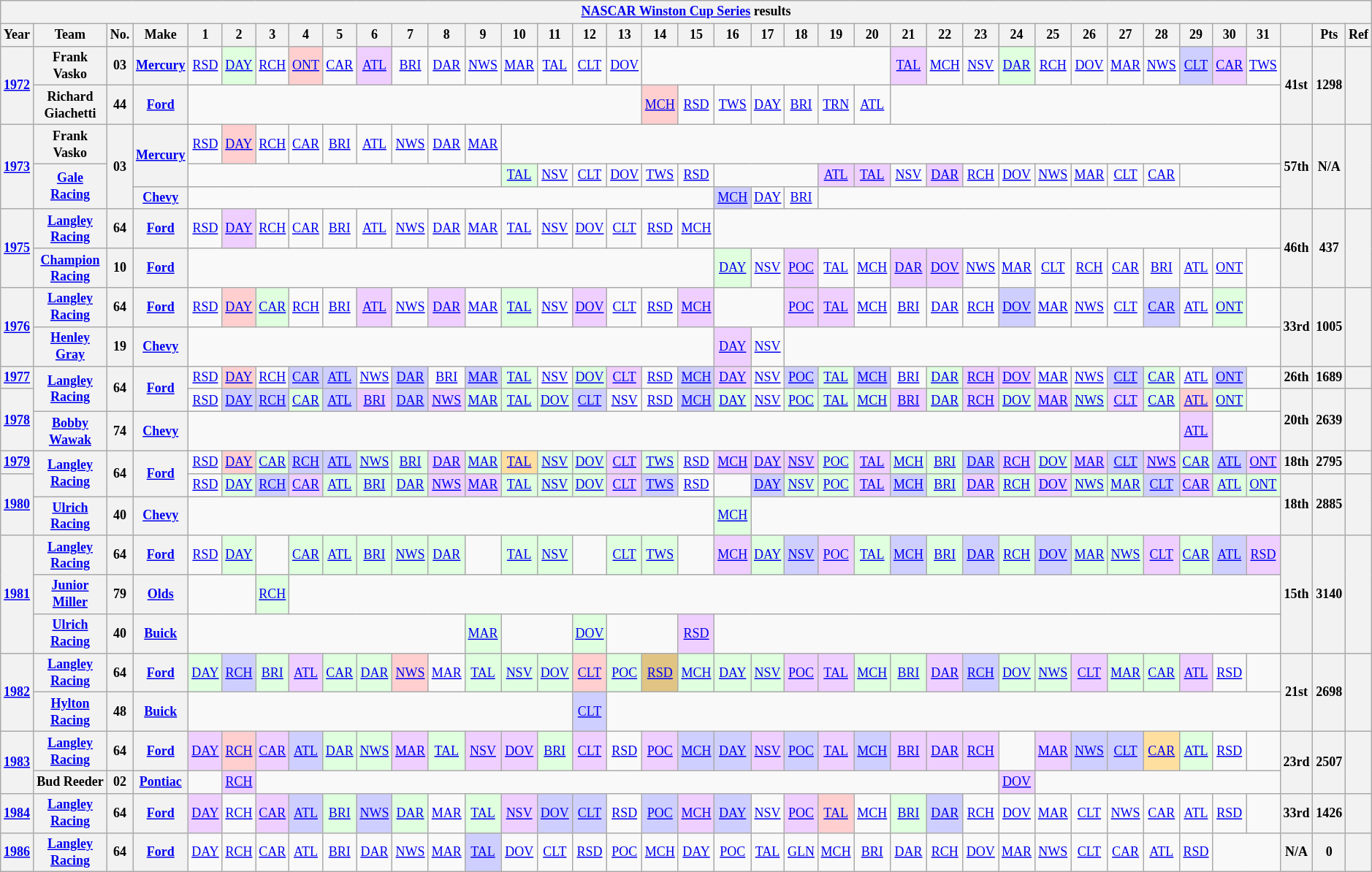<table class="wikitable" style="text-align:center; font-size:75%">
<tr>
<th colspan=40><a href='#'>NASCAR Winston Cup Series</a> results</th>
</tr>
<tr>
<th>Year</th>
<th>Team</th>
<th>No.</th>
<th>Make</th>
<th>1</th>
<th>2</th>
<th>3</th>
<th>4</th>
<th>5</th>
<th>6</th>
<th>7</th>
<th>8</th>
<th>9</th>
<th>10</th>
<th>11</th>
<th>12</th>
<th>13</th>
<th>14</th>
<th>15</th>
<th>16</th>
<th>17</th>
<th>18</th>
<th>19</th>
<th>20</th>
<th>21</th>
<th>22</th>
<th>23</th>
<th>24</th>
<th>25</th>
<th>26</th>
<th>27</th>
<th>28</th>
<th>29</th>
<th>30</th>
<th>31</th>
<th></th>
<th>Pts</th>
<th>Ref</th>
</tr>
<tr>
<th rowspan=2><a href='#'>1972</a></th>
<th>Frank Vasko</th>
<th>03</th>
<th><a href='#'>Mercury</a></th>
<td><a href='#'>RSD</a></td>
<td style="background:#DFFFDF;"><a href='#'>DAY</a><br></td>
<td><a href='#'>RCH</a></td>
<td style="background:#FFCFCF;"><a href='#'>ONT</a><br></td>
<td><a href='#'>CAR</a></td>
<td style="background:#EFCFFF;"><a href='#'>ATL</a><br></td>
<td><a href='#'>BRI</a></td>
<td><a href='#'>DAR</a></td>
<td><a href='#'>NWS</a></td>
<td><a href='#'>MAR</a></td>
<td><a href='#'>TAL</a></td>
<td><a href='#'>CLT</a></td>
<td><a href='#'>DOV</a></td>
<td colspan=7></td>
<td style="background:#EFCFFF;"><a href='#'>TAL</a><br></td>
<td><a href='#'>MCH</a></td>
<td><a href='#'>NSV</a></td>
<td style="background:#DFFFDF;"><a href='#'>DAR</a><br></td>
<td><a href='#'>RCH</a></td>
<td><a href='#'>DOV</a></td>
<td><a href='#'>MAR</a></td>
<td><a href='#'>NWS</a></td>
<td style="background:#CFCFFF;"><a href='#'>CLT</a><br></td>
<td style="background:#EFCFFF;"><a href='#'>CAR</a><br></td>
<td><a href='#'>TWS</a></td>
<th rowspan=2>41st</th>
<th rowspan=2>1298</th>
<th rowspan=2></th>
</tr>
<tr>
<th>Richard Giachetti</th>
<th>44</th>
<th><a href='#'>Ford</a></th>
<td colspan=13></td>
<td style="background:#FFCFCF;"><a href='#'>MCH</a><br></td>
<td><a href='#'>RSD</a></td>
<td><a href='#'>TWS</a></td>
<td><a href='#'>DAY</a></td>
<td><a href='#'>BRI</a></td>
<td><a href='#'>TRN</a></td>
<td><a href='#'>ATL</a></td>
<td colspan=11></td>
</tr>
<tr>
<th rowspan=3><a href='#'>1973</a></th>
<th>Frank Vasko</th>
<th rowspan=3>03</th>
<th rowspan=2><a href='#'>Mercury</a></th>
<td><a href='#'>RSD</a></td>
<td style="background:#FFCFCF;"><a href='#'>DAY</a><br></td>
<td><a href='#'>RCH</a></td>
<td><a href='#'>CAR</a></td>
<td><a href='#'>BRI</a></td>
<td><a href='#'>ATL</a></td>
<td><a href='#'>NWS</a></td>
<td><a href='#'>DAR</a></td>
<td><a href='#'>MAR</a></td>
<td colspan=22></td>
<th rowspan=3>57th</th>
<th rowspan=3>N/A</th>
<th rowspan=3></th>
</tr>
<tr>
<th rowspan=2><a href='#'>Gale Racing</a></th>
<td colspan=9></td>
<td style="background:#DFFFDF;"><a href='#'>TAL</a><br></td>
<td><a href='#'>NSV</a></td>
<td><a href='#'>CLT</a></td>
<td><a href='#'>DOV</a></td>
<td><a href='#'>TWS</a></td>
<td><a href='#'>RSD</a></td>
<td colspan=3></td>
<td style="background:#EFCFFF;"><a href='#'>ATL</a><br></td>
<td style="background:#EFCFFF;"><a href='#'>TAL</a><br></td>
<td><a href='#'>NSV</a></td>
<td style="background:#EFCFFF;"><a href='#'>DAR</a><br></td>
<td><a href='#'>RCH</a></td>
<td><a href='#'>DOV</a></td>
<td><a href='#'>NWS</a></td>
<td><a href='#'>MAR</a></td>
<td><a href='#'>CLT</a></td>
<td><a href='#'>CAR</a></td>
<td colspan=4></td>
</tr>
<tr>
<th><a href='#'>Chevy</a></th>
<td colspan=15></td>
<td style="background:#CFCFFF;"><a href='#'>MCH</a><br></td>
<td><a href='#'>DAY</a></td>
<td><a href='#'>BRI</a></td>
<td colspan=14></td>
</tr>
<tr>
<th rowspan=2><a href='#'>1975</a></th>
<th><a href='#'>Langley Racing</a></th>
<th>64</th>
<th><a href='#'>Ford</a></th>
<td><a href='#'>RSD</a></td>
<td style="background:#EFCFFF;"><a href='#'>DAY</a><br></td>
<td><a href='#'>RCH</a></td>
<td><a href='#'>CAR</a></td>
<td><a href='#'>BRI</a></td>
<td><a href='#'>ATL</a></td>
<td><a href='#'>NWS</a></td>
<td><a href='#'>DAR</a></td>
<td><a href='#'>MAR</a></td>
<td><a href='#'>TAL</a></td>
<td><a href='#'>NSV</a></td>
<td><a href='#'>DOV</a></td>
<td><a href='#'>CLT</a></td>
<td><a href='#'>RSD</a></td>
<td><a href='#'>MCH</a></td>
<td colspan=16></td>
<th rowspan=2>46th</th>
<th rowspan=2>437</th>
<th rowspan=2></th>
</tr>
<tr>
<th><a href='#'>Champion Racing</a></th>
<th>10</th>
<th><a href='#'>Ford</a></th>
<td colspan=15></td>
<td style="background:#DFFFDF;"><a href='#'>DAY</a><br></td>
<td><a href='#'>NSV</a></td>
<td style="background:#EFCFFF;"><a href='#'>POC</a><br></td>
<td><a href='#'>TAL</a></td>
<td><a href='#'>MCH</a></td>
<td style="background:#EFCFFF;"><a href='#'>DAR</a><br></td>
<td style="background:#EFCFFF;"><a href='#'>DOV</a><br></td>
<td><a href='#'>NWS</a></td>
<td><a href='#'>MAR</a></td>
<td><a href='#'>CLT</a></td>
<td><a href='#'>RCH</a></td>
<td><a href='#'>CAR</a></td>
<td><a href='#'>BRI</a></td>
<td><a href='#'>ATL</a></td>
<td><a href='#'>ONT</a></td>
<td></td>
</tr>
<tr>
<th rowspan=2><a href='#'>1976</a></th>
<th><a href='#'>Langley Racing</a></th>
<th>64</th>
<th><a href='#'>Ford</a></th>
<td><a href='#'>RSD</a></td>
<td style="background:#FFCFCF;"><a href='#'>DAY</a><br></td>
<td style="background:#DFFFDF;"><a href='#'>CAR</a><br></td>
<td><a href='#'>RCH</a></td>
<td><a href='#'>BRI</a></td>
<td style="background:#EFCFFF;"><a href='#'>ATL</a><br></td>
<td><a href='#'>NWS</a></td>
<td style="background:#EFCFFF;"><a href='#'>DAR</a><br></td>
<td><a href='#'>MAR</a></td>
<td style="background:#DFFFDF;"><a href='#'>TAL</a><br></td>
<td><a href='#'>NSV</a></td>
<td style="Background:#EFCFFF;"><a href='#'>DOV</a><br></td>
<td><a href='#'>CLT</a></td>
<td><a href='#'>RSD</a></td>
<td style="background:#EFCFFF;"><a href='#'>MCH</a><br></td>
<td colspan=2></td>
<td style="background:#EFCFFF;"><a href='#'>POC</a><br></td>
<td style="background:#EFCFFF;"><a href='#'>TAL</a><br></td>
<td><a href='#'>MCH</a></td>
<td><a href='#'>BRI</a></td>
<td><a href='#'>DAR</a></td>
<td><a href='#'>RCH</a></td>
<td style="background:#CFCFFF;"><a href='#'>DOV</a><br></td>
<td><a href='#'>MAR</a></td>
<td><a href='#'>NWS</a></td>
<td><a href='#'>CLT</a></td>
<td style="background:#CFCFFF;"><a href='#'>CAR</a><br></td>
<td><a href='#'>ATL</a></td>
<td style="background:#DFFFDF;"><a href='#'>ONT</a><br></td>
<td></td>
<th rowspan=2>33rd</th>
<th rowspan=2>1005</th>
<th rowspan=2></th>
</tr>
<tr>
<th><a href='#'>Henley Gray</a></th>
<th>19</th>
<th><a href='#'>Chevy</a></th>
<td colspan=15></td>
<td style="background:#EFCFFF;"><a href='#'>DAY</a><br></td>
<td><a href='#'>NSV</a></td>
<td colspan=14></td>
</tr>
<tr>
<th><a href='#'>1977</a></th>
<th rowspan=2><a href='#'>Langley Racing</a></th>
<th rowspan=2>64</th>
<th rowspan=2><a href='#'>Ford</a></th>
<td><a href='#'>RSD</a></td>
<td style="background:#FFCFCF;"><a href='#'>DAY</a><br></td>
<td><a href='#'>RCH</a></td>
<td style="background:#CFCFFF;"><a href='#'>CAR</a><br></td>
<td style="background:#CFCFFF;"><a href='#'>ATL</a><br></td>
<td><a href='#'>NWS</a></td>
<td style="background:#CFCFFF;"><a href='#'>DAR</a><br></td>
<td><a href='#'>BRI</a></td>
<td style="background:#CFCFFF;"><a href='#'>MAR</a><br></td>
<td style="background:#DFFFDF;"><a href='#'>TAL</a><br></td>
<td><a href='#'>NSV</a></td>
<td style="background:#DFFFDF;"><a href='#'>DOV</a><br></td>
<td style="background:#EFCFFF;"><a href='#'>CLT</a><br></td>
<td><a href='#'>RSD</a></td>
<td style="background:#CFCFFF;"><a href='#'>MCH</a><br></td>
<td style="background:#EFCFFF;"><a href='#'>DAY</a><br></td>
<td><a href='#'>NSV</a></td>
<td style="background:#CFCFFF;"><a href='#'>POC</a><br></td>
<td style="background:#DFFFDF;"><a href='#'>TAL</a><br></td>
<td style="background:#CFCFFF;"><a href='#'>MCH</a><br></td>
<td><a href='#'>BRI</a></td>
<td style="background:#DFFFDF;"><a href='#'>DAR</a><br></td>
<td style="background:#EFCFFF;"><a href='#'>RCH</a><br></td>
<td style="background:#EFCFFF;"><a href='#'>DOV</a><br></td>
<td><a href='#'>MAR</a></td>
<td><a href='#'>NWS</a></td>
<td style="background:#CFCFFF;"><a href='#'>CLT</a><br></td>
<td style="background:#DFFFDF;"><a href='#'>CAR</a><br></td>
<td><a href='#'>ATL</a></td>
<td style="background:#CFCFFF;"><a href='#'>ONT</a><br></td>
<td></td>
<th>26th</th>
<th>1689</th>
<th></th>
</tr>
<tr>
<th rowspan=2><a href='#'>1978</a></th>
<td><a href='#'>RSD</a></td>
<td style="background:#CFCFFF;"><a href='#'>DAY</a><br></td>
<td style="background:#CFCFFF;"><a href='#'>RCH</a><br></td>
<td style="background:#DFFFDF;"><a href='#'>CAR</a><br></td>
<td style="background:#CFCFFF;"><a href='#'>ATL</a><br></td>
<td style="background:#EFCFFF;"><a href='#'>BRI</a><br></td>
<td style="background:#CFCFFF;"><a href='#'>DAR</a><br></td>
<td style="background:#EFCFFF;"><a href='#'>NWS</a><br></td>
<td style="background:#DFFFDF;"><a href='#'>MAR</a><br></td>
<td style="background:#DFFFDF;"><a href='#'>TAL</a><br></td>
<td style="background:#DFFFDF;"><a href='#'>DOV</a><br></td>
<td style="background:#CFCFFF;"><a href='#'>CLT</a><br></td>
<td><a href='#'>NSV</a></td>
<td><a href='#'>RSD</a></td>
<td style="background:#CFCFFF;"><a href='#'>MCH</a><br></td>
<td style="background:#DFFFDF;"><a href='#'>DAY</a><br></td>
<td><a href='#'>NSV</a></td>
<td style="background:#DFFFDF;"><a href='#'>POC</a><br></td>
<td style="background:#DFFFDF;"><a href='#'>TAL</a><br></td>
<td style="background:#DFFFDF;"><a href='#'>MCH</a><br></td>
<td style="background:#EFCFFF;"><a href='#'>BRI</a><br></td>
<td style="background:#DFFFDF;"><a href='#'>DAR</a><br></td>
<td style="background:#EFCFFF;"><a href='#'>RCH</a><br></td>
<td style="background:#DFFFDF;"><a href='#'>DOV</a><br></td>
<td style="background:#EFCFFF;"><a href='#'>MAR</a><br></td>
<td style="background:#DFFFDF;"><a href='#'>NWS</a><br></td>
<td style="background:#EFCFFF;"><a href='#'>CLT</a><br></td>
<td style="background:#DFFFDF;"><a href='#'>CAR</a><br></td>
<td style="background:#FFCFCF;"><a href='#'>ATL</a><br></td>
<td style="background:#DFFFDF;"><a href='#'>ONT</a><br></td>
<td></td>
<th rowspan=2>20th</th>
<th rowspan=2>2639</th>
<th rowspan=2></th>
</tr>
<tr>
<th><a href='#'>Bobby Wawak</a></th>
<th>74</th>
<th><a href='#'>Chevy</a></th>
<td colspan=28></td>
<td style="background:#EFCFFF;"><a href='#'>ATL</a><br></td>
<td colspan=2></td>
</tr>
<tr>
<th><a href='#'>1979</a></th>
<th rowspan=2><a href='#'>Langley Racing</a></th>
<th rowspan=2>64</th>
<th rowspan=2><a href='#'>Ford</a></th>
<td><a href='#'>RSD</a></td>
<td style="background:#FFCFCF;"><a href='#'>DAY</a><br></td>
<td style="background:#DFFFDF;"><a href='#'>CAR</a><br></td>
<td style="background:#CFCFFF;"><a href='#'>RCH</a><br></td>
<td style="background:#CFCFFF;"><a href='#'>ATL</a><br></td>
<td style="background:#DFFFDF;"><a href='#'>NWS</a><br></td>
<td style="background:#DFFFDF;"><a href='#'>BRI</a><br></td>
<td style="background:#EFCFFF;"><a href='#'>DAR</a><br></td>
<td style="background:#DFFFDF;"><a href='#'>MAR</a><br></td>
<td style="background:#FFDF9F;"><a href='#'>TAL</a><br></td>
<td style="background:#DFFFDF;"><a href='#'>NSV</a><br></td>
<td style="background:#DFFFDF;"><a href='#'>DOV</a><br></td>
<td style="background:#EFCFFF;"><a href='#'>CLT</a><br></td>
<td style="background:#DFFFDF;"><a href='#'>TWS</a><br></td>
<td><a href='#'>RSD</a></td>
<td style="background:#EFCFFF;"><a href='#'>MCH</a><br></td>
<td style="background:#EFCFFF;"><a href='#'>DAY</a><br></td>
<td style="background:#EFCFFF;"><a href='#'>NSV</a><br></td>
<td style="background:#DFFFDF;"><a href='#'>POC</a><br></td>
<td style="background:#EFCFFF;"><a href='#'>TAL</a><br></td>
<td style="background:#DFFFDF;"><a href='#'>MCH</a><br></td>
<td style="background:#DFFFDF;"><a href='#'>BRI</a><br></td>
<td style="background:#CFCFFF;"><a href='#'>DAR</a><br></td>
<td style="background:#EFCFFF;"><a href='#'>RCH</a><br></td>
<td style="background:#DFFFDF;"><a href='#'>DOV</a><br></td>
<td style="background:#EFCFFF;"><a href='#'>MAR</a><br></td>
<td style="background:#CFCFFF;"><a href='#'>CLT</a><br></td>
<td style="background:#EFCFFF;"><a href='#'>NWS</a><br></td>
<td style="background:#DFFFDF;"><a href='#'>CAR</a><br></td>
<td style="background:#CFCFFF;"><a href='#'>ATL</a><br></td>
<td style="background:#EFCFFF;"><a href='#'>ONT</a><br></td>
<th>18th</th>
<th>2795</th>
<th></th>
</tr>
<tr>
<th rowspan=2><a href='#'>1980</a></th>
<td><a href='#'>RSD</a></td>
<td style="background:#DFFFDF;"><a href='#'>DAY</a><br></td>
<td style="background:#CFCFFF;"><a href='#'>RCH</a><br></td>
<td style="background:#EFCFFF;"><a href='#'>CAR</a><br></td>
<td style="background:#DFFFDF;"><a href='#'>ATL</a><br></td>
<td style="background:#DFFFDF;"><a href='#'>BRI</a><br></td>
<td style="background:#DFFFDF;"><a href='#'>DAR</a><br></td>
<td style="background:#EFCFFF;"><a href='#'>NWS</a><br></td>
<td style="background:#EFCFFF;"><a href='#'>MAR</a><br></td>
<td style="background:#DFFFDF;"><a href='#'>TAL</a><br></td>
<td style="background:#DFFFDF;"><a href='#'>NSV</a><br></td>
<td style="background:#DFFFDF;"><a href='#'>DOV</a><br></td>
<td style="background:#EFCFFF;"><a href='#'>CLT</a><br></td>
<td style="background:#CFCFFF;"><a href='#'>TWS</a><br></td>
<td><a href='#'>RSD</a></td>
<td></td>
<td style="background:#CFCFFF;"><a href='#'>DAY</a><br></td>
<td style="background:#DFFFDF;"><a href='#'>NSV</a><br></td>
<td style="background:#DFFFDF;"><a href='#'>POC</a><br></td>
<td style="background:#EFCFFF;"><a href='#'>TAL</a><br></td>
<td style="background:#CFCFFF;"><a href='#'>MCH</a><br></td>
<td style="background:#DFFFDF;"><a href='#'>BRI</a><br></td>
<td style="background:#EFCFFF;"><a href='#'>DAR</a><br></td>
<td style="background:#DFFFDF;"><a href='#'>RCH</a><br></td>
<td style="background:#EFCFFF;"><a href='#'>DOV</a><br></td>
<td style="background:#DFFFDF;"><a href='#'>NWS</a><br></td>
<td style="background:#DFFFDF;"><a href='#'>MAR</a><br></td>
<td style="background:#CFCFFF;"><a href='#'>CLT</a><br></td>
<td style="background:#EFCFFF;"><a href='#'>CAR</a><br></td>
<td style="background:#DFFFDF;"><a href='#'>ATL</a><br></td>
<td style="background:#DFFFDF;"><a href='#'>ONT</a><br></td>
<th rowspan=2>18th</th>
<th rowspan=2>2885</th>
<th rowspan=2></th>
</tr>
<tr>
<th><a href='#'>Ulrich Racing</a></th>
<th>40</th>
<th><a href='#'>Chevy</a></th>
<td colspan=15></td>
<td style="background:#DFFFDF;"><a href='#'>MCH</a><br></td>
<td colspan=15></td>
</tr>
<tr>
<th rowspan=3><a href='#'>1981</a></th>
<th><a href='#'>Langley Racing</a></th>
<th>64</th>
<th><a href='#'>Ford</a></th>
<td><a href='#'>RSD</a></td>
<td style="background:#DFFFDF;"><a href='#'>DAY</a><br></td>
<td></td>
<td style="background:#DFFFDF;"><a href='#'>CAR</a><br></td>
<td style="background:#DFFFDF;"><a href='#'>ATL</a><br></td>
<td style="background:#DFFFDF;"><a href='#'>BRI</a><br></td>
<td style="background:#DFFFDF;"><a href='#'>NWS</a><br></td>
<td style="background:#DFFFDF;"><a href='#'>DAR</a><br></td>
<td></td>
<td style="background:#DFFFDF;"><a href='#'>TAL</a><br></td>
<td style="background:#DFFFDF;"><a href='#'>NSV</a><br></td>
<td></td>
<td style="background:#DFFFDF;"><a href='#'>CLT</a><br></td>
<td style="background:#DFFFDF;"><a href='#'>TWS</a><br></td>
<td></td>
<td style="background:#EFCFFF;"><a href='#'>MCH</a><br></td>
<td style="background:#DFFFDF;"><a href='#'>DAY</a><br></td>
<td style="background:#CFCFFF;"><a href='#'>NSV</a><br></td>
<td style="background:#EFCFFF;"><a href='#'>POC</a><br></td>
<td style="background:#DFFFDF;"><a href='#'>TAL</a><br></td>
<td style="background:#CFCFFF;"><a href='#'>MCH</a><br></td>
<td style="background:#DFFFDF;"><a href='#'>BRI</a><br></td>
<td style="background:#CFCFFF;"><a href='#'>DAR</a><br></td>
<td style="background:#DFFFDF;"><a href='#'>RCH</a><br></td>
<td style="background:#CFCFFF;"><a href='#'>DOV</a><br></td>
<td style="background:#DFFFDF;"><a href='#'>MAR</a><br></td>
<td style="background:#DFFFDF;"><a href='#'>NWS</a><br></td>
<td style="background:#EFCFFF;"><a href='#'>CLT</a><br></td>
<td style="background:#DFFFDF;"><a href='#'>CAR</a><br></td>
<td style="background:#CFCFFF;"><a href='#'>ATL</a><br></td>
<td style="background:#EFCFFF;"><a href='#'>RSD</a><br></td>
<th rowspan=3>15th</th>
<th rowspan=3>3140</th>
<th rowspan=3></th>
</tr>
<tr>
<th><a href='#'>Junior Miller</a></th>
<th>79</th>
<th><a href='#'>Olds</a></th>
<td colspan=2></td>
<td style="background:#DFFFDF;"><a href='#'>RCH</a><br></td>
<td colspan=28></td>
</tr>
<tr>
<th><a href='#'>Ulrich Racing</a></th>
<th>40</th>
<th><a href='#'>Buick</a></th>
<td colspan=8></td>
<td style="background:#DFFFDF;"><a href='#'>MAR</a><br></td>
<td colspan=2></td>
<td style="background:#DFFFDF;"><a href='#'>DOV</a><br></td>
<td colspan=2></td>
<td style="background:#EFCFFF;"><a href='#'>RSD</a><br></td>
<td colspan=16></td>
</tr>
<tr>
<th rowspan=2><a href='#'>1982</a></th>
<th><a href='#'>Langley Racing</a></th>
<th>64</th>
<th><a href='#'>Ford</a></th>
<td style="background:#DFFFDF;"><a href='#'>DAY</a><br></td>
<td style="background:#CFCFFF;"><a href='#'>RCH</a><br></td>
<td style="background:#DFFFDF;"><a href='#'>BRI</a><br></td>
<td style="background:#EFCFFF;"><a href='#'>ATL</a><br></td>
<td style="background:#DFFFDF;"><a href='#'>CAR</a><br></td>
<td style="background:#DFFFDF;"><a href='#'>DAR</a><br></td>
<td style="background:#FFCFCF;"><a href='#'>NWS</a><br></td>
<td><a href='#'>MAR</a></td>
<td style="background:#DFFFDF;"><a href='#'>TAL</a><br></td>
<td style="background:#DFFFDF;"><a href='#'>NSV</a><br></td>
<td style="background:#DFFFDF;"><a href='#'>DOV</a><br></td>
<td style="background:#FFCFCF;"><a href='#'>CLT</a><br></td>
<td style="background:#DFFFDF;"><a href='#'>POC</a><br></td>
<td style="background:#DFC484;"><a href='#'>RSD</a><br></td>
<td style="background:#DFFFDF;"><a href='#'>MCH</a><br></td>
<td style="background:#DFFFDF;"><a href='#'>DAY</a><br></td>
<td style="background:#DFFFDF;"><a href='#'>NSV</a><br></td>
<td style="background:#EFCFFF;"><a href='#'>POC</a><br></td>
<td style="background:#EFCFFF;"><a href='#'>TAL</a><br></td>
<td style="background:#DFFFDF;"><a href='#'>MCH</a><br></td>
<td style="background:#DFFFDF;"><a href='#'>BRI</a><br></td>
<td style="background:#EFCFFF;"><a href='#'>DAR</a><br></td>
<td style="background:#CFCFFF;"><a href='#'>RCH</a><br></td>
<td style="background:#DFFFDF;"><a href='#'>DOV</a><br></td>
<td style="background:#DFFFDF;"><a href='#'>NWS</a><br></td>
<td style="background:#EFCFFF;"><a href='#'>CLT</a><br></td>
<td style="background:#DFFFDF;"><a href='#'>MAR</a><br></td>
<td style="background:#DFFFDF;"><a href='#'>CAR</a><br></td>
<td style="background:#EFCFFF;"><a href='#'>ATL</a><br></td>
<td><a href='#'>RSD</a></td>
<td></td>
<th rowspan=2>21st</th>
<th rowspan=2>2698</th>
<th rowspan=2></th>
</tr>
<tr>
<th><a href='#'>Hylton Racing</a></th>
<th>48</th>
<th><a href='#'>Buick</a></th>
<td colspan=11></td>
<td style="background:#CFCFFF;"><a href='#'>CLT</a><br></td>
<td colspan=19></td>
</tr>
<tr>
<th rowspan=2><a href='#'>1983</a></th>
<th><a href='#'>Langley Racing</a></th>
<th>64</th>
<th><a href='#'>Ford</a></th>
<td style="background:#EFCFFF;"><a href='#'>DAY</a><br></td>
<td style="background:#FFCFCF;"><a href='#'>RCH</a><br></td>
<td style="background:#EFCFFF;"><a href='#'>CAR</a><br></td>
<td style="background:#CFCFFF;"><a href='#'>ATL</a><br></td>
<td style="background:#DFFFDF;"><a href='#'>DAR</a><br></td>
<td style="background:#DFFFDF;"><a href='#'>NWS</a><br></td>
<td style="background:#EFCFFF;"><a href='#'>MAR</a><br></td>
<td style="background:#DFFFDF;"><a href='#'>TAL</a><br></td>
<td style="background:#EFCFFF;"><a href='#'>NSV</a><br></td>
<td style="background:#EFCFFF;"><a href='#'>DOV</a><br></td>
<td style="background:#DFFFDF;"><a href='#'>BRI</a><br></td>
<td style="background:#EFCFFF;"><a href='#'>CLT</a><br></td>
<td><a href='#'>RSD</a></td>
<td style="background:#EFCFFF;"><a href='#'>POC</a><br></td>
<td style="background:#CFCFFF;"><a href='#'>MCH</a><br></td>
<td style="background:#CFCFFF;"><a href='#'>DAY</a><br></td>
<td style="background:#EFCFFF;"><a href='#'>NSV</a><br></td>
<td style="background:#CFCFFF;"><a href='#'>POC</a><br></td>
<td style="background:#EFCFFF;"><a href='#'>TAL</a><br></td>
<td style="background:#CFCFFF;"><a href='#'>MCH</a><br></td>
<td style="background:#EFCFFF;"><a href='#'>BRI</a><br></td>
<td style="background:#EFCFFF;"><a href='#'>DAR</a><br></td>
<td style="background:#EFCFFF;"><a href='#'>RCH</a><br></td>
<td></td>
<td style="background:#EFCFFF;"><a href='#'>MAR</a><br></td>
<td style="background:#CFCFFF;"><a href='#'>NWS</a><br></td>
<td style="background:#CFCFFF;"><a href='#'>CLT</a><br></td>
<td style="background:#FFDF9F;"><a href='#'>CAR</a><br></td>
<td style="background:#DFFFDF;"><a href='#'>ATL</a><br></td>
<td><a href='#'>RSD</a></td>
<td></td>
<th rowspan=2>23rd</th>
<th rowspan=2>2507</th>
<th rowspan=2></th>
</tr>
<tr>
<th>Bud Reeder</th>
<th>02</th>
<th><a href='#'>Pontiac</a></th>
<td></td>
<td style="background:#EFCFFF;"><a href='#'>RCH</a><br></td>
<td colspan=21></td>
<td style="background:#EFCFFF;"><a href='#'>DOV</a><br></td>
<td colspan=7></td>
</tr>
<tr>
<th><a href='#'>1984</a></th>
<th><a href='#'>Langley Racing</a></th>
<th>64</th>
<th><a href='#'>Ford</a></th>
<td style="background:#EFCFFF;"><a href='#'>DAY</a><br></td>
<td><a href='#'>RCH</a></td>
<td style="background:#EFCFFF;"><a href='#'>CAR</a><br></td>
<td style="background:#CFCFFF;"><a href='#'>ATL</a><br></td>
<td style="background:#DFFFDF;"><a href='#'>BRI</a><br></td>
<td style="background:#CFCFFF;"><a href='#'>NWS</a><br></td>
<td style="background:#DFFFDF;"><a href='#'>DAR</a><br></td>
<td><a href='#'>MAR</a></td>
<td style="background:#DFFFDF;"><a href='#'>TAL</a><br></td>
<td style="background:#EFCFFF;"><a href='#'>NSV</a><br></td>
<td style="background:#CFCFFF;"><a href='#'>DOV</a><br></td>
<td style="background:#CFCFFF;"><a href='#'>CLT</a><br></td>
<td><a href='#'>RSD</a></td>
<td style="background:#CFCFFF;"><a href='#'>POC</a><br></td>
<td style="background:#EFCFFF;"><a href='#'>MCH</a><br></td>
<td style="background:#CFCFFF;"><a href='#'>DAY</a><br></td>
<td><a href='#'>NSV</a></td>
<td style="background:#EFCFFF;"><a href='#'>POC</a><br></td>
<td style="background:#FFCFCF;"><a href='#'>TAL</a><br></td>
<td><a href='#'>MCH</a></td>
<td style="background:#DFFFDF;"><a href='#'>BRI</a><br></td>
<td style="background:#CFCFFF;"><a href='#'>DAR</a><br></td>
<td><a href='#'>RCH</a></td>
<td><a href='#'>DOV</a></td>
<td><a href='#'>MAR</a></td>
<td><a href='#'>CLT</a></td>
<td><a href='#'>NWS</a></td>
<td><a href='#'>CAR</a></td>
<td><a href='#'>ATL</a></td>
<td><a href='#'>RSD</a></td>
<td></td>
<th>33rd</th>
<th>1426</th>
<th></th>
</tr>
<tr>
<th><a href='#'>1986</a></th>
<th><a href='#'>Langley Racing</a></th>
<th>64</th>
<th><a href='#'>Ford</a></th>
<td><a href='#'>DAY</a></td>
<td><a href='#'>RCH</a></td>
<td><a href='#'>CAR</a></td>
<td><a href='#'>ATL</a></td>
<td><a href='#'>BRI</a></td>
<td><a href='#'>DAR</a></td>
<td><a href='#'>NWS</a></td>
<td><a href='#'>MAR</a></td>
<td style="background:#CFCFFF;"><a href='#'>TAL</a><br></td>
<td><a href='#'>DOV</a></td>
<td><a href='#'>CLT</a></td>
<td><a href='#'>RSD</a></td>
<td><a href='#'>POC</a></td>
<td><a href='#'>MCH</a></td>
<td><a href='#'>DAY</a></td>
<td><a href='#'>POC</a></td>
<td><a href='#'>TAL</a></td>
<td><a href='#'>GLN</a></td>
<td><a href='#'>MCH</a></td>
<td><a href='#'>BRI</a></td>
<td><a href='#'>DAR</a></td>
<td><a href='#'>RCH</a></td>
<td><a href='#'>DOV</a></td>
<td><a href='#'>MAR</a></td>
<td><a href='#'>NWS</a></td>
<td><a href='#'>CLT</a></td>
<td><a href='#'>CAR</a></td>
<td><a href='#'>ATL</a></td>
<td><a href='#'>RSD</a></td>
<td colspan=2></td>
<th>N/A</th>
<th>0</th>
<th></th>
</tr>
</table>
